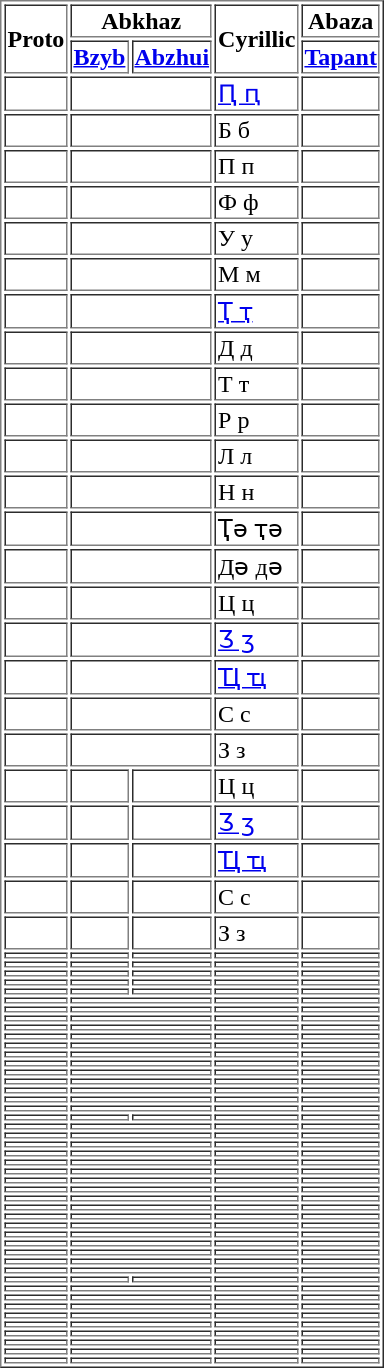<table wikitable" border="1" text-align="right">
<tr>
<th rowspan="2">Proto</th>
<th colspan="2">Abkhaz</th>
<th rowspan="2">Cyrillic</th>
<th>Abaza</th>
</tr>
<tr>
<th><a href='#'>Bzyb</a></th>
<th><a href='#'>Abzhui</a></th>
<th><a href='#'>Tapant</a></th>
</tr>
<tr>
<td></td>
<td colspan="2"></td>
<td><a href='#'>Ԥ ԥ</a></td>
<td></td>
</tr>
<tr>
<td></td>
<td colspan="2"></td>
<td>Б б</td>
<td></td>
</tr>
<tr>
<td></td>
<td colspan="2"></td>
<td>П п</td>
<td></td>
</tr>
<tr>
<td></td>
<td colspan="2"></td>
<td>Ф ф</td>
<td></td>
</tr>
<tr>
<td></td>
<td colspan="2"></td>
<td>У у</td>
<td></td>
</tr>
<tr>
<td></td>
<td colspan="2"></td>
<td>М м</td>
<td></td>
</tr>
<tr>
<td></td>
<td colspan="2"></td>
<td><a href='#'>Ҭ ҭ</a></td>
<td></td>
</tr>
<tr>
<td></td>
<td colspan="2"></td>
<td>Д д</td>
<td></td>
</tr>
<tr>
<td></td>
<td colspan="2"></td>
<td>Т т</td>
<td></td>
</tr>
<tr>
<td></td>
<td colspan="2"></td>
<td>Р р</td>
<td></td>
</tr>
<tr>
<td></td>
<td colspan="2"></td>
<td>Л л</td>
<td></td>
</tr>
<tr>
<td></td>
<td colspan="2"></td>
<td>Н н</td>
<td></td>
</tr>
<tr>
<td></td>
<td colspan="2"></td>
<td>Ҭә ҭә</td>
<td></td>
</tr>
<tr>
<td></td>
<td colspan="2"></td>
<td>Дә дә</td>
<td></td>
</tr>
<tr>
<td></td>
<td colspan="2"></td>
<td>Ц ц</td>
<td></td>
</tr>
<tr>
<td></td>
<td colspan="2"></td>
<td><a href='#'>Ӡ ӡ</a></td>
<td></td>
</tr>
<tr>
<td></td>
<td colspan="2"></td>
<td><a href='#'>Ҵ ҵ</a></td>
<td></td>
</tr>
<tr>
<td></td>
<td colspan="2"></td>
<td>С с</td>
<td></td>
</tr>
<tr>
<td></td>
<td colspan="2"></td>
<td>З з</td>
<td></td>
</tr>
<tr>
<td></td>
<td></td>
<td></td>
<td>Ц ц</td>
<td></td>
</tr>
<tr>
<td></td>
<td></td>
<td></td>
<td><a href='#'>Ӡ ӡ</a></td>
<td></td>
</tr>
<tr>
<td></td>
<td></td>
<td></td>
<td><a href='#'>Ҵ ҵ</a></td>
<td></td>
</tr>
<tr>
<td></td>
<td></td>
<td></td>
<td>С с</td>
<td></td>
</tr>
<tr>
<td></td>
<td></td>
<td></td>
<td>З з</td>
<td></td>
</tr>
<tr>
<td></td>
<td></td>
<td></td>
<td></td>
<td></td>
</tr>
<tr>
<td></td>
<td></td>
<td></td>
<td></td>
<td></td>
</tr>
<tr>
<td></td>
<td></td>
<td></td>
<td></td>
<td></td>
</tr>
<tr>
<td></td>
<td></td>
<td></td>
<td></td>
<td></td>
</tr>
<tr>
<td></td>
<td></td>
<td></td>
<td></td>
<td></td>
</tr>
<tr>
<td></td>
<td colspan="2"></td>
<td></td>
<td></td>
</tr>
<tr>
<td></td>
<td colspan="2"></td>
<td></td>
<td></td>
</tr>
<tr>
<td></td>
<td colspan="2"></td>
<td></td>
<td></td>
</tr>
<tr>
<td></td>
<td colspan="2"></td>
<td></td>
<td></td>
</tr>
<tr>
<td></td>
<td colspan="2"></td>
<td></td>
<td></td>
</tr>
<tr>
<td></td>
<td colspan="2"></td>
<td></td>
<td></td>
</tr>
<tr>
<td></td>
<td colspan="2"></td>
<td></td>
<td></td>
</tr>
<tr>
<td></td>
<td colspan="2"></td>
<td></td>
<td></td>
</tr>
<tr>
<td></td>
<td colspan="2"></td>
<td></td>
<td></td>
</tr>
<tr>
<td></td>
<td colspan="2"></td>
<td></td>
<td></td>
</tr>
<tr>
<td></td>
<td colspan="2"></td>
<td></td>
<td></td>
</tr>
<tr>
<td></td>
<td colspan="2"></td>
<td></td>
<td></td>
</tr>
<tr>
<td></td>
<td colspan="2"></td>
<td></td>
<td></td>
</tr>
<tr>
<td></td>
<td></td>
<td></td>
<td></td>
<td></td>
</tr>
<tr>
<td></td>
<td colspan="2"></td>
<td></td>
<td></td>
</tr>
<tr>
<td></td>
<td colspan="2"></td>
<td></td>
<td></td>
</tr>
<tr>
<td></td>
<td colspan="2"></td>
<td></td>
<td></td>
</tr>
<tr>
<td></td>
<td colspan="2"></td>
<td></td>
<td></td>
</tr>
<tr>
<td></td>
<td colspan="2"></td>
<td></td>
<td></td>
</tr>
<tr>
<td></td>
<td colspan="2"></td>
<td></td>
<td></td>
</tr>
<tr>
<td></td>
<td colspan="2"></td>
<td></td>
<td></td>
</tr>
<tr>
<td></td>
<td colspan="2"></td>
<td></td>
<td></td>
</tr>
<tr>
<td></td>
<td colspan="2"></td>
<td></td>
<td></td>
</tr>
<tr>
<td></td>
<td colspan="2"></td>
<td></td>
<td></td>
</tr>
<tr>
<td></td>
<td colspan="2"></td>
<td></td>
<td></td>
</tr>
<tr>
<td></td>
<td colspan="2"></td>
<td></td>
<td></td>
</tr>
<tr>
<td></td>
<td colspan="2"></td>
<td></td>
<td></td>
</tr>
<tr>
<td></td>
<td colspan="2"></td>
<td></td>
<td></td>
</tr>
<tr>
<td></td>
<td colspan="2"></td>
<td></td>
<td></td>
</tr>
<tr>
<td></td>
<td colspan="2"></td>
<td></td>
<td></td>
</tr>
<tr>
<td></td>
<td colspan="2"></td>
<td></td>
<td></td>
</tr>
<tr>
<td></td>
<td></td>
<td></td>
<td></td>
<td></td>
</tr>
<tr>
<td></td>
<td colspan="2"></td>
<td></td>
<td></td>
</tr>
<tr>
<td></td>
<td colspan="2"></td>
<td></td>
<td></td>
</tr>
<tr>
<td></td>
<td colspan="2"></td>
<td></td>
<td></td>
</tr>
<tr>
<td></td>
<td colspan="2"></td>
<td></td>
<td></td>
</tr>
<tr>
<td></td>
<td colspan="2"></td>
<td></td>
<td></td>
</tr>
<tr>
<td></td>
<td colspan="2"></td>
<td></td>
<td></td>
</tr>
<tr>
<td></td>
<td colspan="2"></td>
<td></td>
<td></td>
</tr>
<tr>
<td></td>
<td colspan="2"></td>
<td></td>
<td></td>
</tr>
<tr>
<td></td>
<td colspan="2"></td>
<td></td>
<td></td>
</tr>
</table>
